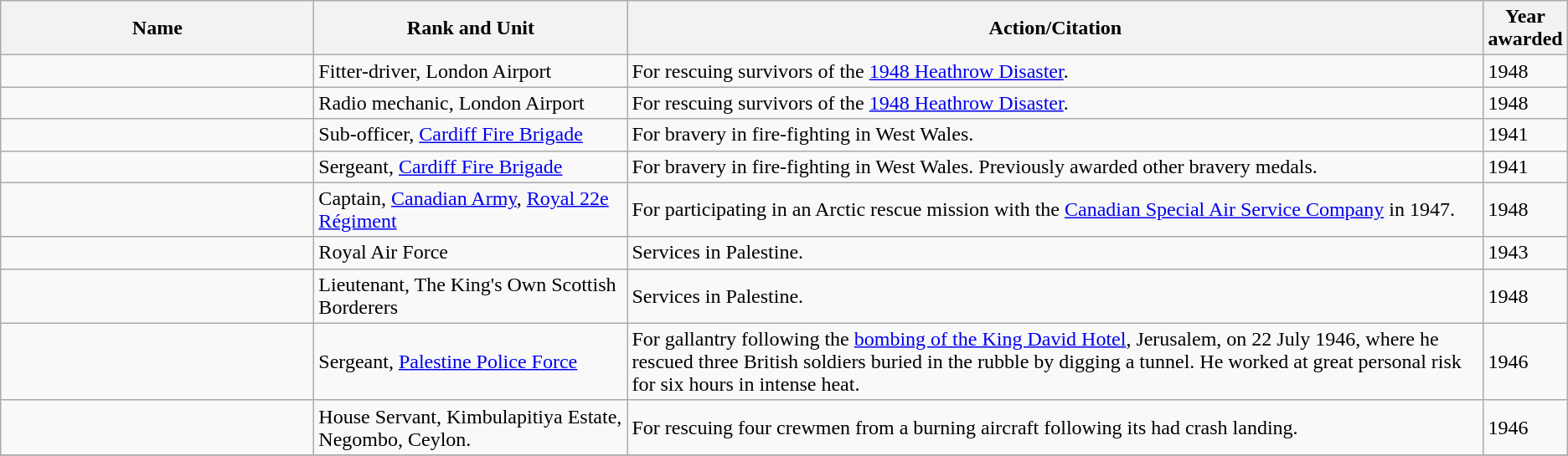<table class="wikitable sortable">
<tr>
<th scope="col" width="20%">Name</th>
<th scope="col" width="20%">Rank and Unit</th>
<th>Action/Citation</th>
<th scope="col" width="50">Year<br>awarded</th>
</tr>
<tr>
<td></td>
<td>Fitter-driver, London Airport</td>
<td>For rescuing survivors of the <a href='#'>1948 Heathrow Disaster</a>.</td>
<td>1948</td>
</tr>
<tr>
<td></td>
<td>Radio mechanic, London Airport</td>
<td>For rescuing survivors of the <a href='#'>1948 Heathrow Disaster</a>.</td>
<td>1948</td>
</tr>
<tr>
<td></td>
<td>Sub-officer, <a href='#'>Cardiff Fire Brigade</a></td>
<td>For bravery in fire-fighting in West Wales.</td>
<td>1941</td>
</tr>
<tr>
<td></td>
<td>Sergeant, <a href='#'>Cardiff Fire Brigade</a></td>
<td>For bravery in fire-fighting in West Wales. Previously awarded other bravery medals.</td>
<td>1941</td>
</tr>
<tr>
<td></td>
<td>Captain, <a href='#'>Canadian Army</a>, <a href='#'>Royal 22e Régiment</a></td>
<td>For participating in an Arctic rescue mission with the <a href='#'>Canadian Special Air Service Company</a> in 1947.</td>
<td>1948</td>
</tr>
<tr>
<td></td>
<td>Royal Air Force</td>
<td>Services in Palestine.</td>
<td>1943</td>
</tr>
<tr>
<td></td>
<td>Lieutenant, The King's Own Scottish Borderers</td>
<td>Services in Palestine.</td>
<td>1948</td>
</tr>
<tr>
<td></td>
<td>Sergeant, <a href='#'>Palestine Police Force</a></td>
<td>For gallantry following the <a href='#'>bombing of the King David Hotel</a>, Jerusalem, on 22 July 1946, where he rescued three British soldiers buried in the rubble by digging a tunnel. He worked at great personal risk for six hours in intense heat.</td>
<td>1946</td>
</tr>
<tr>
<td></td>
<td>House Servant, Kimbulapitiya Estate, Negombo, Ceylon.</td>
<td>For rescuing four crewmen from a burning aircraft following its had crash landing.</td>
<td>1946</td>
</tr>
<tr>
</tr>
</table>
